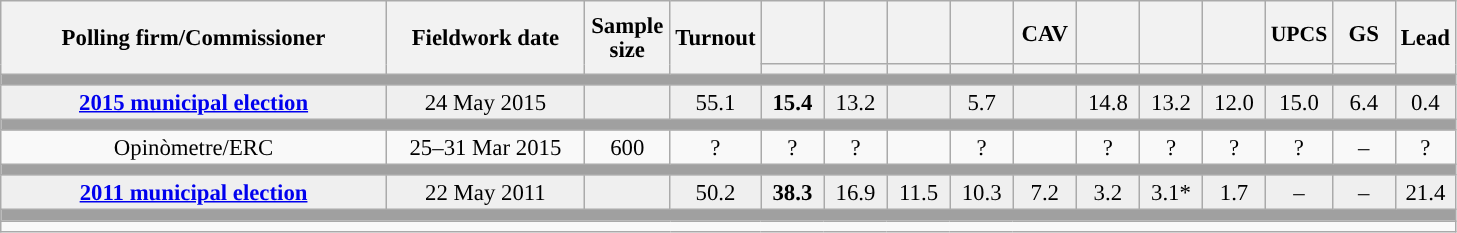<table class="wikitable collapsible collapsed" style="text-align:center; font-size:95%; line-height:16px;">
<tr style="height:42px;">
<th style="width:250px;" rowspan="2">Polling firm/Commissioner</th>
<th style="width:125px;" rowspan="2">Fieldwork date</th>
<th style="width:50px;" rowspan="2">Sample size</th>
<th style="width:45px;" rowspan="2">Turnout</th>
<th style="width:35px;"></th>
<th style="width:35px;"></th>
<th style="width:35px;"></th>
<th style="width:35px;"></th>
<th style="width:35px;">CAV</th>
<th style="width:35px;"></th>
<th style="width:35px;"></th>
<th style="width:35px;"></th>
<th style="width:35px; font-size:95%;">UPCS</th>
<th style="width:35px;">GS</th>
<th style="width:30px;" rowspan="2">Lead</th>
</tr>
<tr>
<th style="color:inherit;background:"></th>
<th style="color:inherit;background:"></th>
<th style="color:inherit;background:"></th>
<th style="color:inherit;background:"></th>
<th style="color:inherit;background:"></th>
<th style="color:inherit;background:"></th>
<th style="color:inherit;background:"></th>
<th style="color:inherit;background:"></th>
<th style="color:inherit;background:"></th>
<th style="color:inherit;background:"></th>
</tr>
<tr>
<td colspan="15" style="background:#A0A0A0"></td>
</tr>
<tr style="background:#EFEFEF;">
<td><strong><a href='#'>2015 municipal election</a></strong></td>
<td>24 May 2015</td>
<td></td>
<td>55.1</td>
<td><strong>15.4</strong><br></td>
<td>13.2<br></td>
<td></td>
<td>5.7<br></td>
<td></td>
<td>14.8<br></td>
<td>13.2<br></td>
<td>12.0<br></td>
<td>15.0<br></td>
<td>6.4<br></td>
<td style="background:">0.4</td>
</tr>
<tr>
<td colspan="15" style="background:#A0A0A0"></td>
</tr>
<tr>
<td>Opinòmetre/ERC</td>
<td>25–31 Mar 2015</td>
<td>600</td>
<td>?</td>
<td>?<br></td>
<td>?<br></td>
<td></td>
<td>?<br></td>
<td></td>
<td>?<br></td>
<td>?<br></td>
<td>?<br></td>
<td>?<br></td>
<td>–</td>
<td style="background:">?</td>
</tr>
<tr>
<td colspan="15" style="background:#A0A0A0"></td>
</tr>
<tr style="background:#EFEFEF;">
<td><strong><a href='#'>2011 municipal election</a></strong></td>
<td>22 May 2011</td>
<td></td>
<td>50.2</td>
<td><strong>38.3</strong><br></td>
<td>16.9<br></td>
<td>11.5<br></td>
<td>10.3<br></td>
<td>7.2<br></td>
<td>3.2<br></td>
<td>3.1*<br></td>
<td>1.7<br></td>
<td>–</td>
<td>–</td>
<td style="background:">21.4</td>
</tr>
<tr>
<td colspan="15" style="background:#A0A0A0"></td>
</tr>
<tr>
<td align="left" colspan="15"></td>
</tr>
</table>
